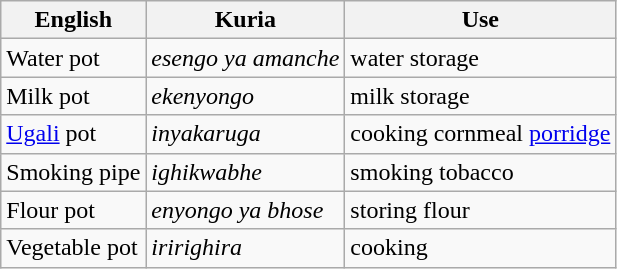<table class="wikitable">
<tr>
<th>English</th>
<th>Kuria</th>
<th>Use</th>
</tr>
<tr>
<td>Water pot</td>
<td><em>esengo ya amanche</em></td>
<td>water storage</td>
</tr>
<tr>
<td>Milk pot</td>
<td><em>ekenyongo</em></td>
<td>milk storage</td>
</tr>
<tr>
<td><a href='#'>Ugali</a> pot</td>
<td><em>inyakaruga</em></td>
<td>cooking cornmeal <a href='#'>porridge</a></td>
</tr>
<tr>
<td>Smoking pipe</td>
<td><em>ighikwabhe</em></td>
<td>smoking tobacco</td>
</tr>
<tr>
<td>Flour pot</td>
<td><em>enyongo ya bhose</em></td>
<td>storing flour</td>
</tr>
<tr>
<td>Vegetable pot</td>
<td><em>iririghira</em></td>
<td>cooking</td>
</tr>
</table>
